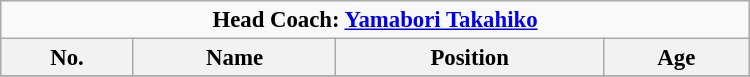<table class="wikitable"  style="width:500px; font-size:95%;">
<tr>
<td colspan=4 align=center><strong>Head Coach:  <a href='#'>Yamabori Takahiko</a></strong></td>
</tr>
<tr>
<th align="left">No.</th>
<th align="left">Name</th>
<th align="left">Position</th>
<th align="left">Age</th>
</tr>
<tr>
</tr>
</table>
